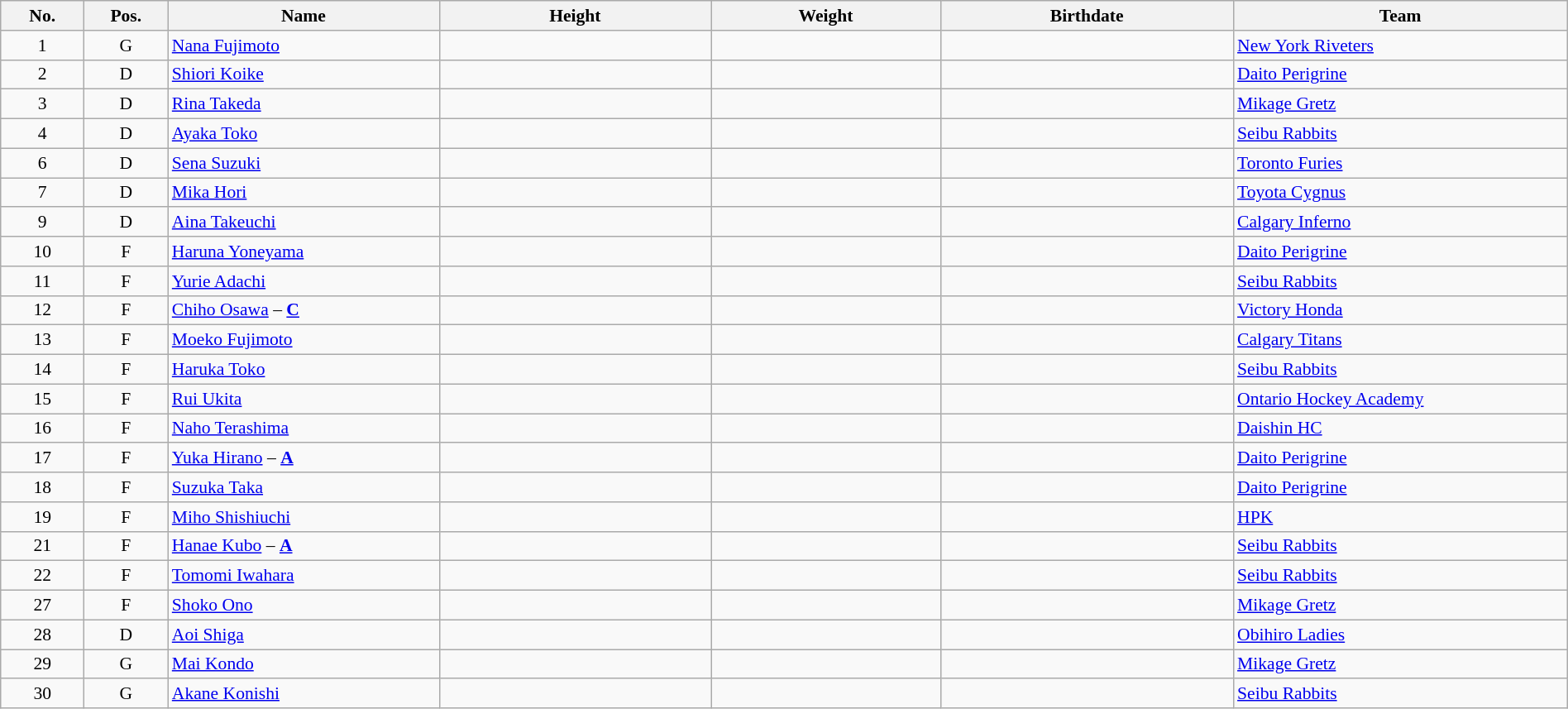<table width="100%" class="wikitable sortable" style="font-size: 90%; text-align: center;">
<tr>
<th style="width:  4%;">No.</th>
<th style="width:  4%;">Pos.</th>
<th style="width: 13%;">Name</th>
<th style="width: 13%;">Height</th>
<th style="width: 11%;">Weight</th>
<th style="width: 14%;">Birthdate</th>
<th style="width: 16%;">Team</th>
</tr>
<tr>
<td>1</td>
<td>G</td>
<td align=left><a href='#'>Nana Fujimoto</a></td>
<td></td>
<td></td>
<td></td>
<td style="text-align:left;"> <a href='#'>New York Riveters</a></td>
</tr>
<tr>
<td>2</td>
<td>D</td>
<td align=left><a href='#'>Shiori Koike</a></td>
<td></td>
<td></td>
<td></td>
<td style="text-align:left;"> <a href='#'>Daito Perigrine</a></td>
</tr>
<tr>
<td>3</td>
<td>D</td>
<td align=left><a href='#'>Rina Takeda</a></td>
<td></td>
<td></td>
<td></td>
<td style="text-align:left;"> <a href='#'>Mikage Gretz</a></td>
</tr>
<tr>
<td>4</td>
<td>D</td>
<td align=left><a href='#'>Ayaka Toko</a></td>
<td></td>
<td></td>
<td></td>
<td style="text-align:left;"> <a href='#'>Seibu Rabbits</a></td>
</tr>
<tr>
<td>6</td>
<td>D</td>
<td align=left><a href='#'>Sena Suzuki</a></td>
<td></td>
<td></td>
<td></td>
<td style="text-align:left;"> <a href='#'>Toronto Furies</a></td>
</tr>
<tr>
<td>7</td>
<td>D</td>
<td align=left><a href='#'>Mika Hori</a></td>
<td></td>
<td></td>
<td></td>
<td style="text-align:left;"> <a href='#'>Toyota Cygnus</a></td>
</tr>
<tr>
<td>9</td>
<td>D</td>
<td align=left><a href='#'>Aina Takeuchi</a></td>
<td></td>
<td></td>
<td></td>
<td style="text-align:left;"> <a href='#'>Calgary Inferno</a></td>
</tr>
<tr>
<td>10</td>
<td>F</td>
<td align=left><a href='#'>Haruna Yoneyama</a></td>
<td></td>
<td></td>
<td></td>
<td style="text-align:left;"> <a href='#'>Daito Perigrine</a></td>
</tr>
<tr>
<td>11</td>
<td>F</td>
<td align=left><a href='#'>Yurie Adachi</a></td>
<td></td>
<td></td>
<td></td>
<td style="text-align:left;"> <a href='#'>Seibu Rabbits</a></td>
</tr>
<tr>
<td>12</td>
<td>F</td>
<td align=left><a href='#'>Chiho Osawa</a> – <strong><a href='#'>C</a></strong></td>
<td></td>
<td></td>
<td></td>
<td style="text-align:left;"> <a href='#'>Victory Honda</a></td>
</tr>
<tr>
<td>13</td>
<td>F</td>
<td align=left><a href='#'>Moeko Fujimoto</a></td>
<td></td>
<td></td>
<td></td>
<td style="text-align:left;"> <a href='#'>Calgary Titans</a></td>
</tr>
<tr>
<td>14</td>
<td>F</td>
<td align=left><a href='#'>Haruka Toko</a></td>
<td></td>
<td></td>
<td></td>
<td style="text-align:left;"> <a href='#'>Seibu Rabbits</a></td>
</tr>
<tr>
<td>15</td>
<td>F</td>
<td align=left><a href='#'>Rui Ukita</a></td>
<td></td>
<td></td>
<td></td>
<td style="text-align:left;"> <a href='#'>Ontario Hockey Academy</a></td>
</tr>
<tr>
<td>16</td>
<td>F</td>
<td align=left><a href='#'>Naho Terashima</a></td>
<td></td>
<td></td>
<td></td>
<td style="text-align:left;"> <a href='#'>Daishin HC</a></td>
</tr>
<tr>
<td>17</td>
<td>F</td>
<td align=left><a href='#'>Yuka Hirano</a> – <strong><a href='#'>A</a></strong></td>
<td></td>
<td></td>
<td></td>
<td style="text-align:left;"> <a href='#'>Daito Perigrine</a></td>
</tr>
<tr>
<td>18</td>
<td>F</td>
<td align=left><a href='#'>Suzuka Taka</a></td>
<td></td>
<td></td>
<td></td>
<td style="text-align:left;"> <a href='#'>Daito Perigrine</a></td>
</tr>
<tr>
<td>19</td>
<td>F</td>
<td align=left><a href='#'>Miho Shishiuchi</a></td>
<td></td>
<td></td>
<td></td>
<td style="text-align:left;"> <a href='#'>HPK</a></td>
</tr>
<tr>
<td>21</td>
<td>F</td>
<td align=left><a href='#'>Hanae Kubo</a> – <strong><a href='#'>A</a></strong></td>
<td></td>
<td></td>
<td></td>
<td style="text-align:left;"> <a href='#'>Seibu Rabbits</a></td>
</tr>
<tr>
<td>22</td>
<td>F</td>
<td align=left><a href='#'>Tomomi Iwahara</a></td>
<td></td>
<td></td>
<td></td>
<td style="text-align:left;"> <a href='#'>Seibu Rabbits</a></td>
</tr>
<tr>
<td>27</td>
<td>F</td>
<td align=left><a href='#'>Shoko Ono</a></td>
<td></td>
<td></td>
<td></td>
<td style="text-align:left;"> <a href='#'>Mikage Gretz</a></td>
</tr>
<tr>
<td>28</td>
<td>D</td>
<td align=left><a href='#'>Aoi Shiga</a></td>
<td></td>
<td></td>
<td></td>
<td style="text-align:left;"> <a href='#'>Obihiro Ladies</a></td>
</tr>
<tr>
<td>29</td>
<td>G</td>
<td align=left><a href='#'>Mai Kondo</a></td>
<td></td>
<td></td>
<td></td>
<td style="text-align:left;"> <a href='#'>Mikage Gretz</a></td>
</tr>
<tr>
<td>30</td>
<td>G</td>
<td align=left><a href='#'>Akane Konishi</a></td>
<td></td>
<td></td>
<td></td>
<td style="text-align:left;"> <a href='#'>Seibu Rabbits</a></td>
</tr>
</table>
